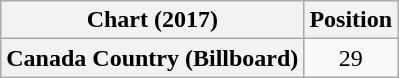<table class="wikitable sortable plainrowheaders" style="text-align:center">
<tr>
<th scope="col">Chart (2017)</th>
<th scope="col">Position</th>
</tr>
<tr>
<th scope="row">Canada Country (Billboard)</th>
<td>29</td>
</tr>
</table>
